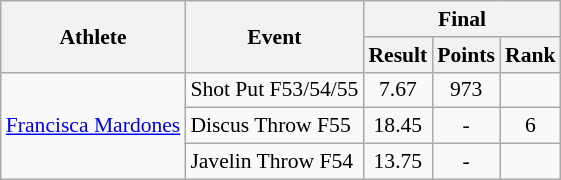<table class=wikitable style="font-size:90%">
<tr>
<th rowspan="2">Athlete</th>
<th rowspan="2">Event</th>
<th colspan="3">Final</th>
</tr>
<tr>
<th>Result</th>
<th>Points</th>
<th>Rank</th>
</tr>
<tr align=center>
<td align=left rowspan="3"><a href='#'>Francisca Mardones</a></td>
<td align=left>Shot Put F53/54/55</td>
<td>7.67</td>
<td>973</td>
<td></td>
</tr>
<tr align=center>
<td align=left>Discus Throw F55</td>
<td>18.45</td>
<td>-</td>
<td>6</td>
</tr>
<tr align=center>
<td align=left>Javelin Throw F54</td>
<td>13.75</td>
<td>-</td>
<td></td>
</tr>
</table>
